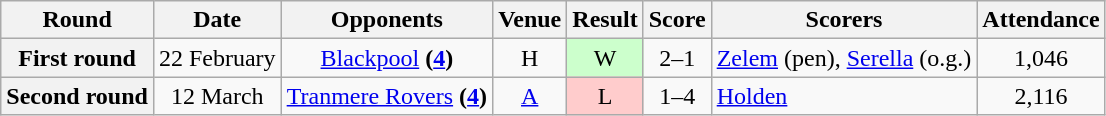<table class="wikitable" style="text-align:center">
<tr>
<th>Round</th>
<th>Date</th>
<th>Opponents</th>
<th>Venue</th>
<th>Result</th>
<th>Score</th>
<th>Scorers</th>
<th>Attendance</th>
</tr>
<tr>
<th>First round</th>
<td>22 February</td>
<td><a href='#'>Blackpool</a> <strong>(<a href='#'>4</a>)</strong></td>
<td>H</td>
<td style="background-color:#CCFFCC">W</td>
<td>2–1</td>
<td align="left"><a href='#'>Zelem</a> (pen), <a href='#'>Serella</a> (o.g.)</td>
<td>1,046</td>
</tr>
<tr>
<th>Second round</th>
<td>12 March</td>
<td><a href='#'>Tranmere Rovers</a> <strong>(<a href='#'>4</a>)</strong></td>
<td><a href='#'>A</a></td>
<td style="background-color:#FFCCCC">L</td>
<td>1–4</td>
<td align="left"><a href='#'>Holden</a></td>
<td>2,116</td>
</tr>
</table>
